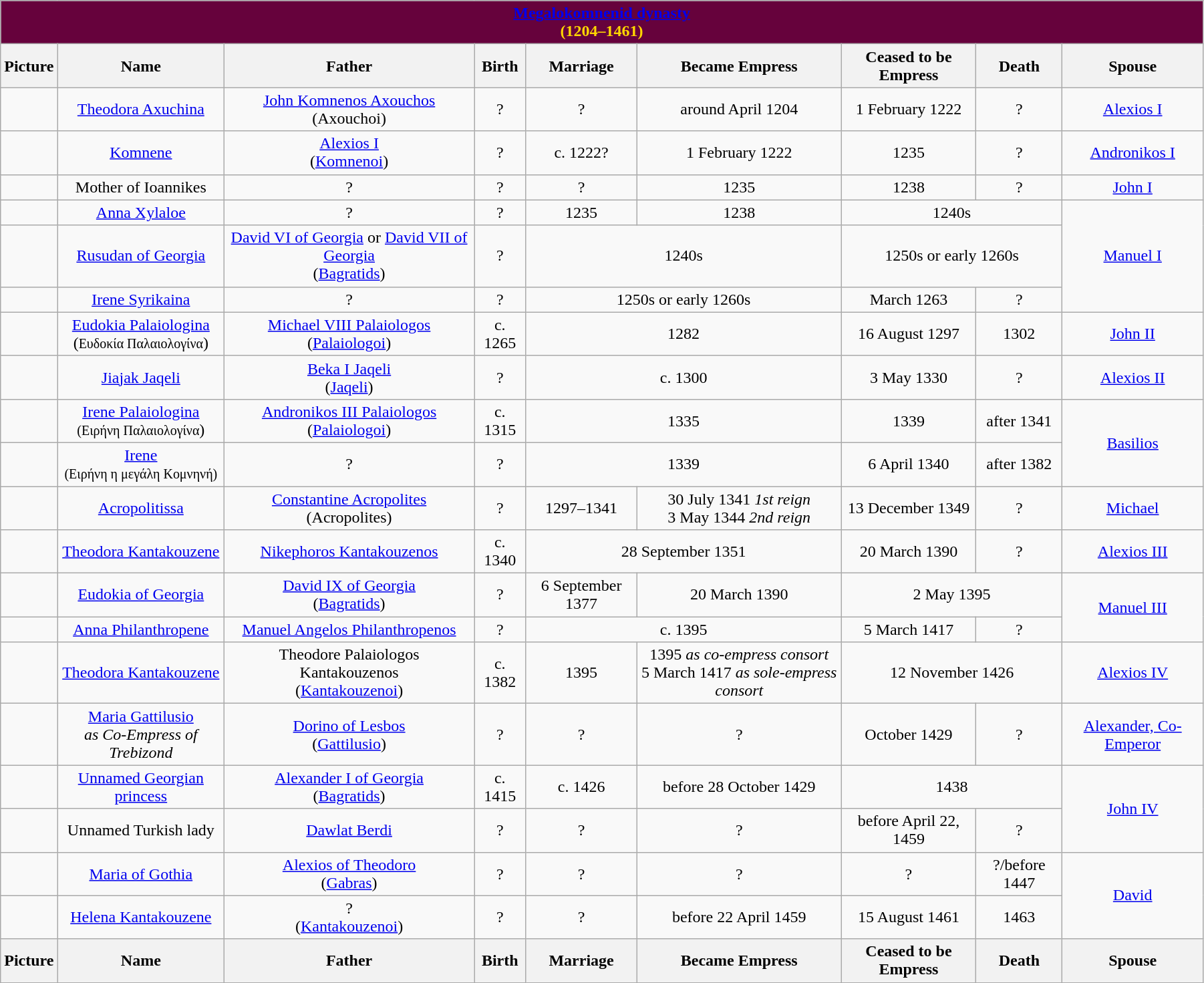<table width=95% class="wikitable" style="text-align:center;">
<tr>
<td colspan="9" style="background-color:#66023C;color:gold;"><a href='#'><strong><span>Megalokomnenid dynasty</span></strong></a> <strong><br>(1204–1461)</strong></td>
</tr>
<tr>
<th>Picture</th>
<th>Name</th>
<th>Father</th>
<th>Birth</th>
<th>Marriage</th>
<th>Became Empress</th>
<th>Ceased to be Empress</th>
<th>Death</th>
<th>Spouse</th>
</tr>
<tr>
<td></td>
<td><a href='#'>Theodora Axuchina</a></td>
<td><a href='#'>John Komnenos Axouchos</a><br>(Axouchoi)</td>
<td>?</td>
<td>?</td>
<td>around April 1204</td>
<td>1 February 1222</td>
<td>?</td>
<td><a href='#'>Alexios I</a></td>
</tr>
<tr>
<td></td>
<td><a href='#'>Komnene</a></td>
<td><a href='#'>Alexios I</a><br>(<a href='#'>Komnenoi</a>)</td>
<td>?</td>
<td>c. 1222?</td>
<td>1 February 1222</td>
<td>1235</td>
<td>?</td>
<td><a href='#'>Andronikos I</a></td>
</tr>
<tr>
<td></td>
<td>Mother of Ioannikes</td>
<td>?</td>
<td>?</td>
<td>?</td>
<td>1235</td>
<td>1238</td>
<td>?</td>
<td><a href='#'>John I</a></td>
</tr>
<tr>
<td></td>
<td><a href='#'>Anna Xylaloe</a></td>
<td>?</td>
<td>?</td>
<td>1235</td>
<td>1238</td>
<td colspan="2">1240s</td>
<td rowspan="3"><a href='#'>Manuel I</a></td>
</tr>
<tr>
<td></td>
<td><a href='#'>Rusudan of Georgia</a></td>
<td><a href='#'>David VI of Georgia</a> or <a href='#'>David VII of Georgia</a><br>(<a href='#'>Bagratids</a>)</td>
<td>?</td>
<td colspan="2">1240s</td>
<td colspan="2">1250s or early 1260s</td>
</tr>
<tr>
<td></td>
<td><a href='#'>Irene Syrikaina</a></td>
<td>?</td>
<td>?</td>
<td colspan="2">1250s or early 1260s</td>
<td>March 1263</td>
<td>?</td>
</tr>
<tr>
<td></td>
<td><a href='#'>Eudokia Palaiologina</a><br>(<small>Ευδοκία Παλαιολογίνα</small>)</td>
<td><a href='#'>Michael VIII Palaiologos</a><br>(<a href='#'>Palaiologoi</a>)</td>
<td>c. 1265</td>
<td colspan="2">1282</td>
<td>16 August 1297</td>
<td>1302</td>
<td><a href='#'>John II</a></td>
</tr>
<tr>
<td></td>
<td><a href='#'>Jiajak Jaqeli</a></td>
<td><a href='#'>Beka I Jaqeli</a><br>(<a href='#'>Jaqeli</a>)</td>
<td>?</td>
<td colspan="2">c. 1300</td>
<td>3 May 1330</td>
<td>?</td>
<td><a href='#'>Alexios II</a></td>
</tr>
<tr>
<td></td>
<td><a href='#'>Irene Palaiologina</a><br><small>(Ειρήνη Παλαιολογίνα</small>)</td>
<td><a href='#'>Andronikos III Palaiologos</a><br>(<a href='#'>Palaiologoi</a>)</td>
<td>c. 1315</td>
<td colspan="2">1335</td>
<td>1339</td>
<td>after 1341</td>
<td rowspan="2"><a href='#'>Basilios</a></td>
</tr>
<tr>
<td></td>
<td><a href='#'>Irene</a><br><small>(Ειρήνη η μεγάλη Κομνηνή)</small></td>
<td>?</td>
<td>?</td>
<td colspan="2">1339 </td>
<td>6 April 1340</td>
<td>after 1382</td>
</tr>
<tr>
<td></td>
<td><a href='#'>Acropolitissa</a></td>
<td><a href='#'>Constantine Acropolites</a><br>(Acropolites)</td>
<td>?</td>
<td>1297–1341</td>
<td>30 July 1341 <em>1st reign</em><br>3 May 1344 <em>2nd reign</em></td>
<td>13 December 1349</td>
<td>?</td>
<td><a href='#'>Michael</a></td>
</tr>
<tr>
<td></td>
<td><a href='#'>Theodora Kantakouzene</a></td>
<td><a href='#'>Nikephoros Kantakouzenos</a></td>
<td>c. 1340</td>
<td colspan="2">28 September 1351</td>
<td>20 March 1390</td>
<td>?</td>
<td><a href='#'>Alexios III</a></td>
</tr>
<tr>
<td></td>
<td><a href='#'>Eudokia of Georgia</a></td>
<td><a href='#'>David IX of Georgia</a><br>(<a href='#'>Bagratids</a>)</td>
<td>?</td>
<td>6 September 1377</td>
<td>20 March 1390</td>
<td colspan="2">2 May 1395</td>
<td rowspan="2"><a href='#'>Manuel III</a></td>
</tr>
<tr>
<td></td>
<td><a href='#'>Anna Philanthropene</a></td>
<td><a href='#'>Manuel Angelos Philanthropenos</a></td>
<td>?</td>
<td colspan="2">c. 1395</td>
<td>5 March 1417</td>
<td>?</td>
</tr>
<tr>
<td></td>
<td><a href='#'>Theodora Kantakouzene</a></td>
<td>Theodore Palaiologos Kantakouzenos<br>(<a href='#'>Kantakouzenoi</a>)</td>
<td>c. 1382</td>
<td>1395</td>
<td>1395 <em>as co-empress consort</em><br>5 March 1417 <em>as sole-empress consort</em></td>
<td colspan="2">12 November 1426</td>
<td><a href='#'>Alexios IV</a></td>
</tr>
<tr>
<td></td>
<td><a href='#'>Maria Gattilusio</a><br><em>as Co-Empress of Trebizond</em></td>
<td><a href='#'>Dorino of Lesbos</a><br>(<a href='#'>Gattilusio</a>)</td>
<td>?</td>
<td>?</td>
<td>?</td>
<td>October 1429</td>
<td>?</td>
<td><a href='#'>Alexander, Co-Emperor</a></td>
</tr>
<tr>
<td></td>
<td><a href='#'>Unnamed Georgian princess</a></td>
<td><a href='#'>Alexander I of Georgia</a><br>(<a href='#'>Bagratids</a>)</td>
<td>c. 1415</td>
<td>c. 1426</td>
<td>before 28 October 1429</td>
<td colspan="2">1438</td>
<td rowspan="2"><a href='#'>John IV</a></td>
</tr>
<tr>
<td></td>
<td>Unnamed Turkish lady</td>
<td><a href='#'>Dawlat Berdi</a></td>
<td>?</td>
<td>?</td>
<td>?</td>
<td>before April 22, 1459</td>
<td>?</td>
</tr>
<tr>
<td></td>
<td><a href='#'>Maria of Gothia</a></td>
<td><a href='#'>Alexios of Theodoro</a><br>(<a href='#'>Gabras</a>)</td>
<td>?</td>
<td>?</td>
<td>?</td>
<td>?</td>
<td>?/before 1447</td>
<td rowspan="2"><a href='#'>David</a></td>
</tr>
<tr>
<td></td>
<td><a href='#'>Helena Kantakouzene</a></td>
<td>?<br>(<a href='#'>Kantakouzenoi</a>)</td>
<td>?</td>
<td>?</td>
<td>before 22 April 1459</td>
<td>15 August 1461</td>
<td>1463</td>
</tr>
<tr>
<th>Picture</th>
<th>Name</th>
<th>Father</th>
<th>Birth</th>
<th>Marriage</th>
<th>Became Empress</th>
<th>Ceased to be Empress</th>
<th>Death</th>
<th>Spouse</th>
</tr>
</table>
